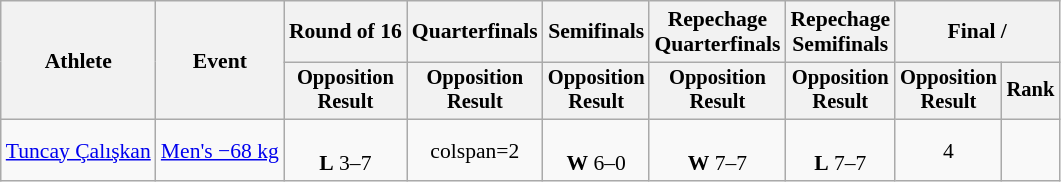<table class=wikitable style=font-size:90%;text-align:center>
<tr>
<th rowspan=2>Athlete</th>
<th rowspan=2>Event</th>
<th>Round of 16</th>
<th>Quarterfinals</th>
<th>Semifinals</th>
<th>Repechage<br>Quarterfinals</th>
<th>Repechage<br>Semifinals</th>
<th colspan=2>Final / </th>
</tr>
<tr style=font-size:95%>
<th>Opposition<br>Result</th>
<th>Opposition<br>Result</th>
<th>Opposition<br>Result</th>
<th>Opposition<br>Result</th>
<th>Opposition<br>Result</th>
<th>Opposition<br>Result</th>
<th>Rank</th>
</tr>
<tr>
<td align=left><a href='#'>Tuncay Çalışkan</a></td>
<td align=left><a href='#'>Men's −68 kg</a></td>
<td><br><strong>L</strong> 3–7</td>
<td>colspan=2 </td>
<td><br><strong>W</strong> 6–0</td>
<td><br><strong>W</strong> 7–7</td>
<td><br><strong>L</strong> 7–7</td>
<td>4</td>
</tr>
</table>
